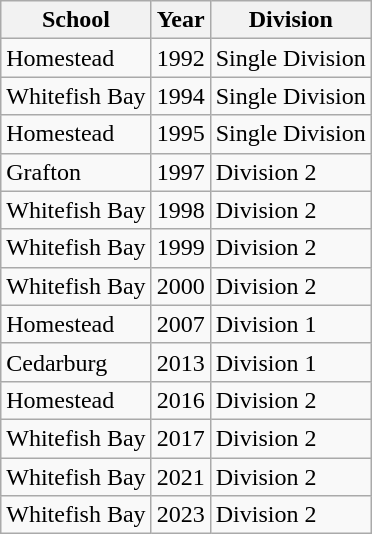<table class="wikitable">
<tr>
<th>School</th>
<th>Year</th>
<th>Division</th>
</tr>
<tr>
<td>Homestead</td>
<td>1992</td>
<td>Single Division</td>
</tr>
<tr>
<td>Whitefish Bay</td>
<td>1994</td>
<td>Single Division</td>
</tr>
<tr>
<td>Homestead</td>
<td>1995</td>
<td>Single Division</td>
</tr>
<tr>
<td>Grafton</td>
<td>1997</td>
<td>Division 2</td>
</tr>
<tr>
<td>Whitefish Bay</td>
<td>1998</td>
<td>Division 2</td>
</tr>
<tr>
<td>Whitefish Bay</td>
<td>1999</td>
<td>Division 2</td>
</tr>
<tr>
<td>Whitefish Bay</td>
<td>2000</td>
<td>Division 2</td>
</tr>
<tr>
<td>Homestead</td>
<td>2007</td>
<td>Division 1</td>
</tr>
<tr>
<td>Cedarburg</td>
<td>2013</td>
<td>Division 1</td>
</tr>
<tr>
<td>Homestead</td>
<td>2016</td>
<td>Division 2</td>
</tr>
<tr>
<td>Whitefish Bay</td>
<td>2017</td>
<td>Division 2</td>
</tr>
<tr>
<td>Whitefish Bay</td>
<td>2021</td>
<td>Division 2</td>
</tr>
<tr>
<td>Whitefish Bay</td>
<td>2023</td>
<td>Division 2</td>
</tr>
</table>
